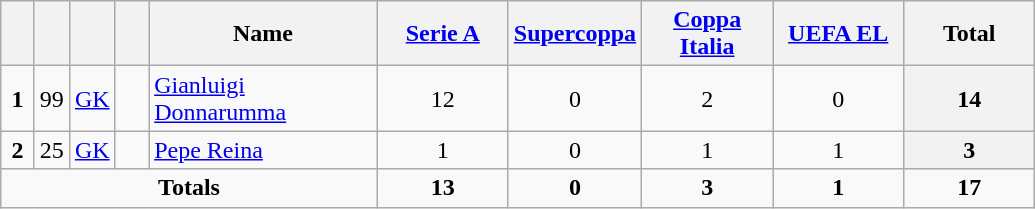<table class="wikitable" style="text-align:center">
<tr>
<th width=15></th>
<th width=15></th>
<th width=15></th>
<th width=15></th>
<th width=145>Name</th>
<th width=80><a href='#'>Serie A</a></th>
<th width=80><a href='#'>Supercoppa</a></th>
<th width=80><a href='#'>Coppa Italia</a></th>
<th width=80><a href='#'>UEFA EL</a></th>
<th width=80>Total</th>
</tr>
<tr>
<td><strong>1</strong></td>
<td>99</td>
<td><a href='#'>GK</a></td>
<td></td>
<td align=left><a href='#'>Gianluigi Donnarumma</a></td>
<td>12</td>
<td>0</td>
<td>2</td>
<td>0</td>
<th>14</th>
</tr>
<tr>
<td><strong>2</strong></td>
<td>25</td>
<td><a href='#'>GK</a></td>
<td></td>
<td align=left><a href='#'>Pepe Reina</a></td>
<td>1</td>
<td>0</td>
<td>1</td>
<td>1</td>
<th>3</th>
</tr>
<tr>
<td colspan=5><strong>Totals</strong></td>
<td><strong>13</strong></td>
<td><strong>0</strong></td>
<td><strong>3</strong></td>
<td><strong>1</strong></td>
<td><strong>17</strong></td>
</tr>
</table>
